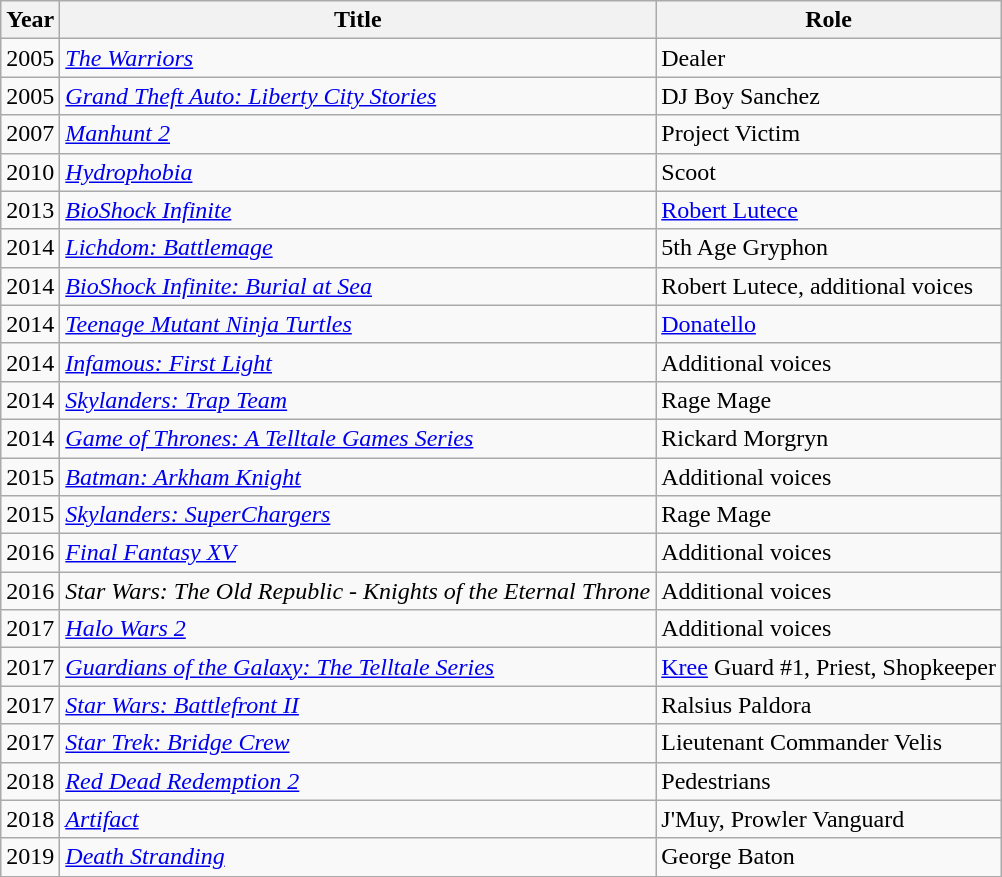<table class="wikitable sortable">
<tr>
<th>Year</th>
<th>Title</th>
<th>Role</th>
</tr>
<tr>
<td>2005</td>
<td><em><a href='#'>The Warriors</a></em></td>
<td>Dealer</td>
</tr>
<tr>
<td>2005</td>
<td><em><a href='#'>Grand Theft Auto: Liberty City Stories</a></em></td>
<td>DJ Boy Sanchez</td>
</tr>
<tr>
<td>2007</td>
<td><em><a href='#'>Manhunt 2</a></em></td>
<td>Project Victim</td>
</tr>
<tr>
<td>2010</td>
<td><em><a href='#'>Hydrophobia</a></em></td>
<td>Scoot</td>
</tr>
<tr>
<td>2013</td>
<td><em><a href='#'>BioShock Infinite</a></em></td>
<td><a href='#'>Robert Lutece</a></td>
</tr>
<tr>
<td>2014</td>
<td><em><a href='#'>Lichdom: Battlemage</a></em></td>
<td>5th Age Gryphon</td>
</tr>
<tr>
<td>2014</td>
<td><em><a href='#'>BioShock Infinite: Burial at Sea</a></em></td>
<td>Robert Lutece, additional voices</td>
</tr>
<tr>
<td>2014</td>
<td><em><a href='#'>Teenage Mutant Ninja Turtles</a></em></td>
<td><a href='#'>Donatello</a></td>
</tr>
<tr>
<td>2014</td>
<td><em><a href='#'>Infamous: First Light</a></em></td>
<td>Additional voices</td>
</tr>
<tr>
<td>2014</td>
<td><em><a href='#'>Skylanders: Trap Team</a></em></td>
<td>Rage Mage</td>
</tr>
<tr>
<td>2014</td>
<td><em><a href='#'>Game of Thrones: A Telltale Games Series</a></em></td>
<td>Rickard Morgryn</td>
</tr>
<tr>
<td>2015</td>
<td><em><a href='#'>Batman: Arkham Knight</a></em></td>
<td>Additional voices</td>
</tr>
<tr>
<td>2015</td>
<td><em><a href='#'>Skylanders: SuperChargers</a></em></td>
<td>Rage Mage</td>
</tr>
<tr>
<td>2016</td>
<td><em><a href='#'>Final Fantasy XV</a></em></td>
<td>Additional voices</td>
</tr>
<tr>
<td>2016</td>
<td><em>Star Wars: The Old Republic - Knights of the Eternal Throne</em></td>
<td>Additional voices</td>
</tr>
<tr>
<td>2017</td>
<td><em><a href='#'>Halo Wars 2</a></em></td>
<td>Additional voices</td>
</tr>
<tr>
<td>2017</td>
<td><em><a href='#'>Guardians of the Galaxy: The Telltale Series</a></em></td>
<td><a href='#'>Kree</a> Guard #1, Priest, Shopkeeper</td>
</tr>
<tr>
<td>2017</td>
<td><em><a href='#'>Star Wars: Battlefront II</a></em></td>
<td>Ralsius Paldora</td>
</tr>
<tr>
<td>2017</td>
<td><em><a href='#'>Star Trek: Bridge Crew</a></em></td>
<td>Lieutenant Commander Velis</td>
</tr>
<tr>
<td>2018</td>
<td><em><a href='#'>Red Dead Redemption 2</a></em></td>
<td>Pedestrians</td>
</tr>
<tr>
<td>2018</td>
<td><em><a href='#'>Artifact</a></em></td>
<td>J'Muy, Prowler Vanguard</td>
</tr>
<tr>
<td>2019</td>
<td><em><a href='#'>Death Stranding</a></em></td>
<td>George Baton</td>
</tr>
</table>
